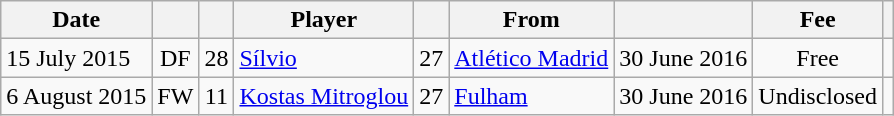<table class="wikitable" style="text-align:center;">
<tr>
<th>Date</th>
<th></th>
<th></th>
<th>Player</th>
<th></th>
<th>From</th>
<th></th>
<th>Fee</th>
<th></th>
</tr>
<tr>
<td align=left>15 July 2015</td>
<td>DF</td>
<td>28</td>
<td align=left> <a href='#'>Sílvio</a></td>
<td>27</td>
<td align=left> <a href='#'>Atlético Madrid</a></td>
<td>30 June 2016</td>
<td>Free</td>
<td></td>
</tr>
<tr>
<td align=left>6 August 2015</td>
<td>FW</td>
<td>11</td>
<td align=left> <a href='#'>Kostas Mitroglou</a></td>
<td>27</td>
<td align=left> <a href='#'>Fulham</a></td>
<td>30 June 2016</td>
<td>Undisclosed</td>
<td></td>
</tr>
</table>
